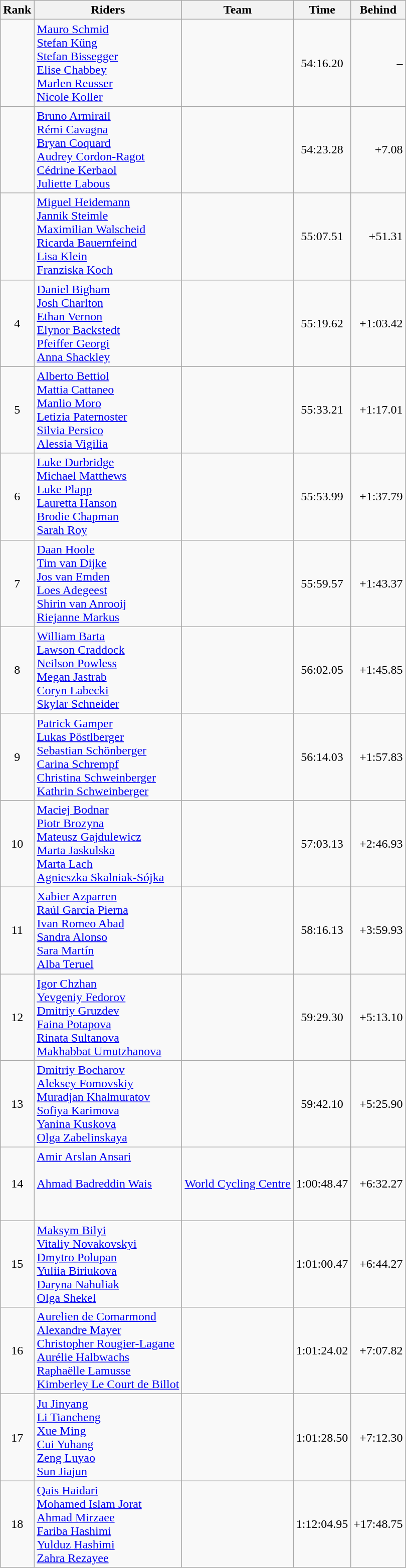<table class="wikitable sortable" style="text-align: center">
<tr>
<th>Rank</th>
<th>Riders</th>
<th>Team</th>
<th>Time</th>
<th>Behind</th>
</tr>
<tr>
<td></td>
<td align="left"><a href='#'>Mauro Schmid</a><br><a href='#'>Stefan Küng</a><br><a href='#'>Stefan Bissegger</a><br><a href='#'>Elise Chabbey</a><br><a href='#'>Marlen Reusser</a><br><a href='#'>Nicole Koller</a></td>
<td align="left"></td>
<td>54:16.20</td>
<td align="right">–</td>
</tr>
<tr>
<td></td>
<td align="left"><a href='#'>Bruno Armirail</a><br><a href='#'>Rémi Cavagna</a><br><a href='#'>Bryan Coquard</a><br><a href='#'>Audrey Cordon-Ragot</a><br><a href='#'>Cédrine Kerbaol</a><br><a href='#'>Juliette Labous</a></td>
<td align="left"></td>
<td>54:23.28</td>
<td align="right">+7.08</td>
</tr>
<tr>
<td></td>
<td align="left"><a href='#'>Miguel Heidemann</a><br><a href='#'>Jannik Steimle</a><br><a href='#'>Maximilian Walscheid</a><br><a href='#'>Ricarda Bauernfeind</a><br><a href='#'>Lisa Klein</a><br><a href='#'>Franziska Koch</a></td>
<td align="left"></td>
<td>55:07.51</td>
<td align="right">+51.31</td>
</tr>
<tr>
<td>4</td>
<td align="left"><a href='#'>Daniel Bigham</a><br><a href='#'>Josh Charlton</a><br><a href='#'>Ethan Vernon</a><br><a href='#'>Elynor Backstedt</a><br><a href='#'>Pfeiffer Georgi</a><br><a href='#'>Anna Shackley</a></td>
<td align="left"></td>
<td>55:19.62</td>
<td align="right">+1:03.42</td>
</tr>
<tr>
<td>5</td>
<td align="left"><a href='#'>Alberto Bettiol</a><br><a href='#'>Mattia Cattaneo</a><br><a href='#'>Manlio Moro</a><br><a href='#'>Letizia Paternoster</a><br><a href='#'>Silvia Persico</a><br><a href='#'>Alessia Vigilia</a></td>
<td align="left"></td>
<td>55:33.21</td>
<td align="right">+1:17.01</td>
</tr>
<tr>
<td>6</td>
<td align="left"><a href='#'>Luke Durbridge</a><br><a href='#'>Michael Matthews</a><br><a href='#'>Luke Plapp</a><br><a href='#'>Lauretta Hanson</a><br><a href='#'>Brodie Chapman</a><br><a href='#'>Sarah Roy</a></td>
<td align="left"></td>
<td>55:53.99</td>
<td align="right">+1:37.79</td>
</tr>
<tr>
<td>7</td>
<td align="left"><a href='#'>Daan Hoole</a><br><a href='#'>Tim van Dijke</a><br><a href='#'>Jos van Emden</a><br><a href='#'>Loes Adegeest</a><br><a href='#'>Shirin van Anrooij</a><br><a href='#'>Riejanne Markus</a></td>
<td align="left"></td>
<td>55:59.57</td>
<td align="right">+1:43.37</td>
</tr>
<tr>
<td>8</td>
<td align="left"><a href='#'>William Barta</a><br><a href='#'>Lawson Craddock</a><br><a href='#'>Neilson Powless</a><br><a href='#'>Megan Jastrab</a><br><a href='#'>Coryn Labecki</a><br><a href='#'>Skylar Schneider</a></td>
<td align="left"></td>
<td>56:02.05</td>
<td align="right">+1:45.85</td>
</tr>
<tr>
<td>9</td>
<td align="left"><a href='#'>Patrick Gamper</a><br><a href='#'>Lukas Pöstlberger</a><br><a href='#'>Sebastian Schönberger</a><br><a href='#'>Carina Schrempf</a><br><a href='#'>Christina Schweinberger</a><br><a href='#'>Kathrin Schweinberger</a></td>
<td align="left"></td>
<td>56:14.03</td>
<td align="right">+1:57.83</td>
</tr>
<tr>
<td>10</td>
<td align="left"><a href='#'>Maciej Bodnar</a><br><a href='#'>Piotr Brozyna</a><br><a href='#'>Mateusz Gajdulewicz</a><br><a href='#'>Marta Jaskulska</a><br><a href='#'>Marta Lach</a><br><a href='#'>Agnieszka Skalniak-Sójka</a></td>
<td align="left"></td>
<td>57:03.13</td>
<td align="right">+2:46.93</td>
</tr>
<tr>
<td>11</td>
<td align="left"><a href='#'>Xabier Azparren</a><br><a href='#'>Raúl García Pierna</a> <br><a href='#'>Ivan Romeo Abad</a><br><a href='#'>Sandra Alonso</a><br><a href='#'>Sara Martín</a><br><a href='#'>Alba Teruel</a></td>
<td align="left"></td>
<td>58:16.13</td>
<td align="right">+3:59.93</td>
</tr>
<tr>
<td>12</td>
<td align="left"><a href='#'>Igor Chzhan</a><br><a href='#'>Yevgeniy Fedorov</a> <br><a href='#'>Dmitriy Gruzdev</a><br><a href='#'>Faina Potapova</a><br><a href='#'>Rinata Sultanova</a><br><a href='#'>Makhabbat Umutzhanova</a></td>
<td align="left"></td>
<td>59:29.30</td>
<td align="right">+5:13.10</td>
</tr>
<tr>
<td>13</td>
<td align="left"><a href='#'>Dmitriy Bocharov</a><br><a href='#'>Aleksey Fomovskiy</a><br><a href='#'>Muradjan Khalmuratov</a><br><a href='#'>Sofiya Karimova</a><br><a href='#'>Yanina Kuskova</a><br><a href='#'>Olga Zabelinskaya</a></td>
<td align="left"></td>
<td>59:42.10</td>
<td align="right">+5:25.90</td>
</tr>
<tr>
<td>14</td>
<td align="left"><a href='#'>Amir Arslan Ansari</a><br><br><a href='#'>Ahmad Badreddin Wais</a><br><br><br></td>
<td align="left"><a href='#'>World Cycling Centre</a></td>
<td>1:00:48.47</td>
<td align="right">+6:32.27</td>
</tr>
<tr>
<td>15</td>
<td align="left"><a href='#'>Maksym Bilyi</a><br><a href='#'>Vitaliy Novakovskyi</a> <br><a href='#'>Dmytro Polupan</a><br><a href='#'>Yuliia Biriukova</a><br><a href='#'>Daryna Nahuliak</a><br><a href='#'>Olga Shekel</a></td>
<td align="left"></td>
<td>1:01:00.47</td>
<td align="right">+6:44.27</td>
</tr>
<tr>
<td>16</td>
<td align="left"><a href='#'>Aurelien de Comarmond</a><br><a href='#'>Alexandre Mayer</a> <br><a href='#'>Christopher Rougier-Lagane</a><br><a href='#'>Aurélie Halbwachs</a><br><a href='#'>Raphaëlle Lamusse</a><br><a href='#'>Kimberley Le Court de Billot</a></td>
<td align="left"></td>
<td>1:01:24.02</td>
<td align="right">+7:07.82</td>
</tr>
<tr>
<td>17</td>
<td align="left"><a href='#'>Ju Jinyang</a><br><a href='#'>Li Tiancheng</a> <br><a href='#'>Xue Ming</a><br><a href='#'>Cui Yuhang</a><br><a href='#'>Zeng Luyao</a><br><a href='#'>Sun Jiajun</a></td>
<td align="left"></td>
<td>1:01:28.50</td>
<td align="right">+7:12.30</td>
</tr>
<tr>
<td>18</td>
<td align="left"><a href='#'>Qais Haidari</a><br><a href='#'>Mohamed Islam Jorat</a> <br><a href='#'>Ahmad Mirzaee</a><br><a href='#'>Fariba Hashimi</a><br><a href='#'>Yulduz Hashimi</a><br><a href='#'>Zahra Rezayee</a></td>
<td align="left"></td>
<td>1:12:04.95</td>
<td align="right">+17:48.75</td>
</tr>
</table>
